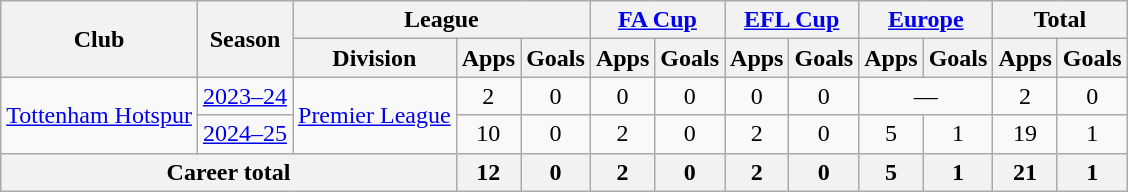<table class="wikitable" style="text-align:center;">
<tr>
<th rowspan="2">Club</th>
<th rowspan="2">Season</th>
<th colspan="3">League</th>
<th colspan="2"><a href='#'>FA Cup</a></th>
<th colspan="2"><a href='#'>EFL Cup</a></th>
<th colspan="2"><a href='#'>Europe</a></th>
<th colspan="2">Total</th>
</tr>
<tr>
<th>Division</th>
<th>Apps</th>
<th>Goals</th>
<th>Apps</th>
<th>Goals</th>
<th>Apps</th>
<th>Goals</th>
<th>Apps</th>
<th>Goals</th>
<th>Apps</th>
<th>Goals</th>
</tr>
<tr>
<td rowspan="2"><a href='#'>Tottenham Hotspur</a></td>
<td><a href='#'>2023–24</a></td>
<td rowspan="2"><a href='#'>Premier League</a></td>
<td>2</td>
<td>0</td>
<td>0</td>
<td>0</td>
<td>0</td>
<td>0</td>
<td colspan="2">—</td>
<td>2</td>
<td>0</td>
</tr>
<tr>
<td><a href='#'>2024–25</a></td>
<td>10</td>
<td>0</td>
<td>2</td>
<td>0</td>
<td>2</td>
<td>0</td>
<td>5</td>
<td>1</td>
<td>19</td>
<td>1</td>
</tr>
<tr>
<th colspan="3">Career total</th>
<th>12</th>
<th>0</th>
<th>2</th>
<th>0</th>
<th>2</th>
<th>0</th>
<th>5</th>
<th>1</th>
<th>21</th>
<th>1</th>
</tr>
</table>
